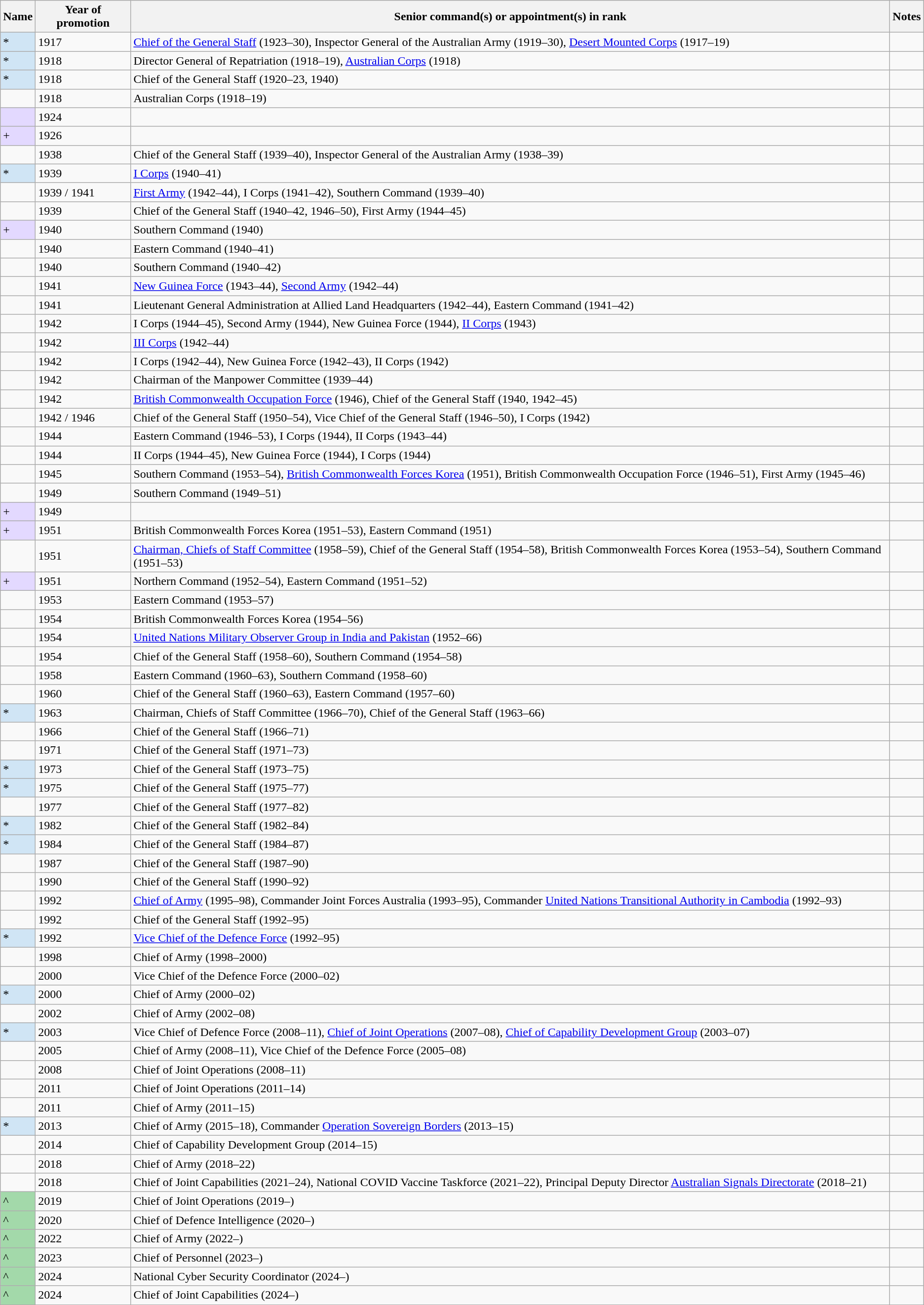<table class="wikitable plainrowheaders sortable">
<tr>
<th scope="col">Name</th>
<th scope="col">Year of promotion</th>
<th scope="col">Senior command(s) or appointment(s) in rank</th>
<th scope="col" class="unsortable">Notes</th>
</tr>
<tr>
<td style="background:#d0e5f5;">*</td>
<td>1917</td>
<td><a href='#'>Chief of the General Staff</a> (1923–30), Inspector General of the Australian Army (1919–30), <a href='#'>Desert Mounted Corps</a> (1917–19)</td>
<td></td>
</tr>
<tr>
<td style="background:#d0e5f5;">*</td>
<td>1918</td>
<td>Director General of Repatriation (1918–19), <a href='#'>Australian Corps</a> (1918)</td>
<td></td>
</tr>
<tr>
<td style="background:#d0e5f5;">*</td>
<td>1918</td>
<td>Chief of the General Staff (1920–23, 1940)</td>
<td></td>
</tr>
<tr>
<td></td>
<td>1918</td>
<td>Australian Corps (1918–19)</td>
<td></td>
</tr>
<tr>
<td style="background:#e3d9ff;"></td>
<td>1924</td>
<td></td>
<td></td>
</tr>
<tr>
<td style="background:#e3d9ff;">+</td>
<td>1926</td>
<td></td>
<td></td>
</tr>
<tr>
<td></td>
<td>1938</td>
<td>Chief of the General Staff (1939–40), Inspector General of the Australian Army (1938–39)</td>
<td></td>
</tr>
<tr>
<td style="background:#d0e5f5;">*</td>
<td>1939</td>
<td><a href='#'>I Corps</a> (1940–41)</td>
<td></td>
</tr>
<tr>
<td></td>
<td>1939 / 1941</td>
<td><a href='#'>First Army</a> (1942–44), I Corps (1941–42), Southern Command (1939–40)</td>
<td></td>
</tr>
<tr>
<td></td>
<td>1939</td>
<td>Chief of the General Staff (1940–42, 1946–50), First Army (1944–45)</td>
<td></td>
</tr>
<tr>
<td style="background:#e3d9ff;">+</td>
<td>1940</td>
<td>Southern Command (1940)</td>
<td></td>
</tr>
<tr>
<td></td>
<td>1940</td>
<td>Eastern Command (1940–41)</td>
<td></td>
</tr>
<tr>
<td></td>
<td>1940</td>
<td>Southern Command (1940–42)</td>
<td></td>
</tr>
<tr>
<td></td>
<td>1941</td>
<td><a href='#'>New Guinea Force</a> (1943–44), <a href='#'>Second Army</a> (1942–44)</td>
<td></td>
</tr>
<tr>
<td></td>
<td>1941</td>
<td>Lieutenant General Administration at Allied Land Headquarters (1942–44), Eastern Command (1941–42)</td>
<td></td>
</tr>
<tr>
<td></td>
<td>1942</td>
<td>I Corps (1944–45), Second Army (1944), New Guinea Force (1944), <a href='#'>II Corps</a> (1943)</td>
<td></td>
</tr>
<tr>
<td></td>
<td>1942</td>
<td><a href='#'>III Corps</a> (1942–44)</td>
<td></td>
</tr>
<tr>
<td></td>
<td>1942</td>
<td>I Corps (1942–44), New Guinea Force (1942–43), II Corps (1942)</td>
<td></td>
</tr>
<tr>
<td></td>
<td>1942</td>
<td>Chairman of the Manpower Committee (1939–44)</td>
<td></td>
</tr>
<tr>
<td></td>
<td>1942</td>
<td><a href='#'>British Commonwealth Occupation Force</a> (1946), Chief of the General Staff (1940, 1942–45)</td>
<td></td>
</tr>
<tr>
<td></td>
<td>1942 / 1946</td>
<td>Chief of the General Staff (1950–54), Vice Chief of the General Staff (1946–50), I Corps (1942)</td>
<td></td>
</tr>
<tr>
<td></td>
<td>1944</td>
<td>Eastern Command (1946–53), I Corps (1944), II Corps (1943–44)</td>
<td></td>
</tr>
<tr>
<td></td>
<td>1944</td>
<td>II Corps (1944–45), New Guinea Force (1944), I Corps (1944)</td>
<td></td>
</tr>
<tr>
<td></td>
<td>1945</td>
<td>Southern Command (1953–54), <a href='#'>British Commonwealth Forces Korea</a> (1951), British Commonwealth Occupation Force (1946–51), First Army (1945–46)</td>
<td></td>
</tr>
<tr>
<td></td>
<td>1949</td>
<td>Southern Command (1949–51)</td>
<td></td>
</tr>
<tr>
<td style="background:#e3d9ff;">+</td>
<td>1949</td>
<td></td>
<td></td>
</tr>
<tr>
<td style="background:#e3d9ff;">+</td>
<td>1951</td>
<td>British Commonwealth Forces Korea (1951–53), Eastern Command (1951)</td>
<td></td>
</tr>
<tr>
<td></td>
<td>1951</td>
<td><a href='#'>Chairman, Chiefs of Staff Committee</a> (1958–59), Chief of the General Staff (1954–58), British Commonwealth Forces Korea (1953–54), Southern Command (1951–53)</td>
<td></td>
</tr>
<tr>
<td style="background:#e3d9ff;">+</td>
<td>1951</td>
<td>Northern Command (1952–54), Eastern Command (1951–52)</td>
<td></td>
</tr>
<tr>
<td></td>
<td>1953</td>
<td>Eastern Command (1953–57)</td>
<td></td>
</tr>
<tr>
<td></td>
<td>1954</td>
<td>British Commonwealth Forces Korea (1954–56)</td>
<td></td>
</tr>
<tr>
<td></td>
<td>1954</td>
<td><a href='#'>United Nations Military Observer Group in India and Pakistan</a> (1952–66)</td>
<td></td>
</tr>
<tr>
<td></td>
<td>1954</td>
<td>Chief of the General Staff (1958–60), Southern Command (1954–58)</td>
<td></td>
</tr>
<tr>
<td></td>
<td>1958</td>
<td>Eastern Command (1960–63), Southern Command (1958–60)</td>
<td></td>
</tr>
<tr>
<td></td>
<td>1960</td>
<td>Chief of the General Staff (1960–63), Eastern Command (1957–60)</td>
<td></td>
</tr>
<tr>
<td style="background:#d0e5f5;">*</td>
<td>1963</td>
<td>Chairman, Chiefs of Staff Committee (1966–70), Chief of the General Staff (1963–66)</td>
<td></td>
</tr>
<tr>
<td></td>
<td>1966</td>
<td>Chief of the General Staff (1966–71)</td>
<td></td>
</tr>
<tr>
<td></td>
<td>1971</td>
<td>Chief of the General Staff (1971–73)</td>
<td></td>
</tr>
<tr>
<td style="background:#d0e5f5;">*</td>
<td>1973</td>
<td>Chief of the General Staff (1973–75)</td>
<td></td>
</tr>
<tr>
<td style="background:#d0e5f5;">*</td>
<td>1975</td>
<td>Chief of the General Staff (1975–77)</td>
<td></td>
</tr>
<tr>
<td></td>
<td>1977</td>
<td>Chief of the General Staff (1977–82)</td>
<td></td>
</tr>
<tr>
<td style="background:#d0e5f5;">*</td>
<td>1982</td>
<td>Chief of the General Staff (1982–84)</td>
<td></td>
</tr>
<tr>
<td style="background:#d0e5f5;">*</td>
<td>1984</td>
<td>Chief of the General Staff (1984–87)</td>
<td></td>
</tr>
<tr>
<td></td>
<td>1987</td>
<td>Chief of the General Staff (1987–90)</td>
<td></td>
</tr>
<tr>
<td></td>
<td>1990</td>
<td>Chief of the General Staff (1990–92)</td>
<td></td>
</tr>
<tr>
<td></td>
<td>1992</td>
<td><a href='#'>Chief of Army</a> (1995–98), Commander Joint Forces Australia (1993–95), Commander <a href='#'>United Nations Transitional Authority in Cambodia</a> (1992–93)</td>
<td></td>
</tr>
<tr>
<td></td>
<td>1992</td>
<td>Chief of the General Staff (1992–95)</td>
<td></td>
</tr>
<tr>
<td style="background:#d0e5f5;">*</td>
<td>1992</td>
<td><a href='#'>Vice Chief of the Defence Force</a> (1992–95)</td>
<td></td>
</tr>
<tr>
<td></td>
<td>1998</td>
<td>Chief of Army (1998–2000)</td>
<td></td>
</tr>
<tr>
<td></td>
<td>2000</td>
<td>Vice Chief of the Defence Force (2000–02)</td>
<td></td>
</tr>
<tr>
<td style="background:#d0e5f5;">*</td>
<td>2000</td>
<td>Chief of Army (2000–02)</td>
<td></td>
</tr>
<tr>
<td></td>
<td>2002</td>
<td>Chief of Army (2002–08)</td>
<td></td>
</tr>
<tr>
<td style="background:#d0e5f5;">*</td>
<td>2003</td>
<td>Vice Chief of Defence Force (2008–11), <a href='#'>Chief of Joint Operations</a> (2007–08), <a href='#'>Chief of Capability Development Group</a> (2003–07)</td>
<td></td>
</tr>
<tr>
<td></td>
<td>2005</td>
<td>Chief of Army (2008–11), Vice Chief of the Defence Force (2005–08)</td>
<td></td>
</tr>
<tr>
<td></td>
<td>2008</td>
<td>Chief of Joint Operations (2008–11)</td>
<td></td>
</tr>
<tr>
<td></td>
<td>2011</td>
<td>Chief of Joint Operations (2011–14)</td>
<td></td>
</tr>
<tr>
<td></td>
<td>2011</td>
<td>Chief of Army (2011–15)</td>
<td></td>
</tr>
<tr>
<td style="background:#d0e5f5;">*</td>
<td>2013</td>
<td>Chief of Army (2015–18), Commander <a href='#'>Operation Sovereign Borders</a> (2013–15)</td>
<td></td>
</tr>
<tr>
<td></td>
<td>2014</td>
<td>Chief of Capability Development Group (2014–15)</td>
<td></td>
</tr>
<tr>
<td></td>
<td>2018</td>
<td>Chief of Army (2018–22)</td>
<td></td>
</tr>
<tr>
<td></td>
<td>2018</td>
<td>Chief of Joint Capabilities (2021–24), National COVID Vaccine Taskforce (2021–22), Principal Deputy Director <a href='#'>Australian Signals Directorate</a> (2018–21)</td>
<td></td>
</tr>
<tr>
<td style="background:#a3d9aa;">^</td>
<td>2019</td>
<td>Chief of Joint Operations (2019–)</td>
<td></td>
</tr>
<tr>
<td style="background:#a3d9aa;">^</td>
<td>2020</td>
<td>Chief of Defence Intelligence (2020–)</td>
<td></td>
</tr>
<tr>
<td style="background:#a3d9aa;">^</td>
<td>2022</td>
<td>Chief of Army (2022–)</td>
<td></td>
</tr>
<tr>
<td style="background:#a3d9aa;">^</td>
<td>2023</td>
<td>Chief of Personnel (2023–)</td>
<td></td>
</tr>
<tr>
<td style="background:#a3d9aa;">^</td>
<td>2024</td>
<td>National Cyber Security Coordinator (2024–)</td>
<td></td>
</tr>
<tr>
<td style="background:#a3d9aa;">^</td>
<td>2024</td>
<td>Chief of Joint Capabilities (2024–)</td>
<td></td>
</tr>
</table>
